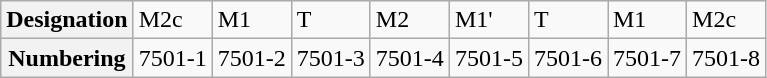<table class="wikitable">
<tr>
<th>Designation</th>
<td>M2c</td>
<td>M1</td>
<td>T</td>
<td>M2</td>
<td>M1'</td>
<td>T</td>
<td>M1</td>
<td>M2c</td>
</tr>
<tr>
<th>Numbering</th>
<td>7501-1</td>
<td>7501-2</td>
<td>7501-3</td>
<td>7501-4</td>
<td>7501-5</td>
<td>7501-6</td>
<td>7501-7</td>
<td>7501-8</td>
</tr>
</table>
